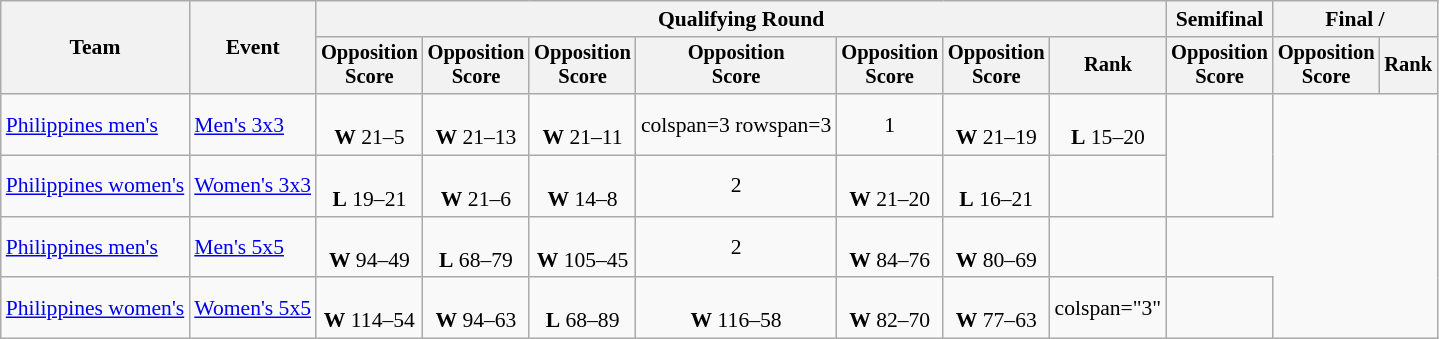<table class="wikitable" style="font-size:90%">
<tr>
<th rowspan=2>Team</th>
<th rowspan=2>Event</th>
<th colspan=7>Qualifying Round</th>
<th>Semifinal</th>
<th colspan=2>Final / </th>
</tr>
<tr style="font-size:95%">
<th>Opposition<br>Score</th>
<th>Opposition<br>Score</th>
<th>Opposition<br>Score</th>
<th>Opposition<br>Score</th>
<th>Opposition<br>Score</th>
<th>Opposition<br>Score</th>
<th>Rank</th>
<th>Opposition<br>Score</th>
<th>Opposition<br>Score</th>
<th>Rank</th>
</tr>
<tr align=center>
<td align=left><a href='#'>Philippines men's</a></td>
<td align=left><a href='#'>Men's 3x3</a></td>
<td><br><strong>W</strong> 21–5</td>
<td><br><strong>W</strong> 21–13</td>
<td><br><strong>W</strong> 21–11</td>
<td>colspan=3 rowspan=3 </td>
<td>1</td>
<td><br><strong>W</strong> 21–19</td>
<td><br><strong>L</strong> 15–20</td>
<td rowspan=2></td>
</tr>
<tr align=center>
<td align=left><a href='#'>Philippines women's</a></td>
<td align=left><a href='#'>Women's 3x3</a></td>
<td><br><strong>L</strong> 19–21</td>
<td><br><strong>W</strong> 21–6</td>
<td><br><strong>W</strong> 14–8</td>
<td>2</td>
<td><br><strong>W</strong> 21–20</td>
<td><br><strong>L</strong> 16–21</td>
</tr>
<tr align=center>
<td align=left><a href='#'>Philippines men's</a></td>
<td align=left><a href='#'>Men's 5x5</a></td>
<td><br><strong>W</strong> 94–49</td>
<td><br><strong>L</strong> 68–79</td>
<td><br><strong>W</strong> 105–45</td>
<td>2</td>
<td><br><strong>W</strong> 84–76</td>
<td><br><strong>W</strong> 80–69</td>
<td></td>
</tr>
<tr align=center>
<td align=left><a href='#'>Philippines women's</a></td>
<td align=left><a href='#'>Women's 5x5</a></td>
<td><br><strong>W</strong> 114–54</td>
<td><br><strong>W</strong> 94–63</td>
<td><br><strong>L</strong> 68–89</td>
<td><br><strong>W</strong> 116–58</td>
<td><br><strong>W</strong> 82–70</td>
<td><br><strong>W</strong> 77–63</td>
<td>colspan="3" </td>
<td></td>
</tr>
</table>
